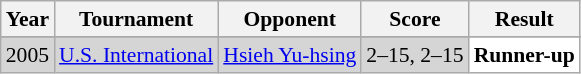<table class="sortable wikitable" style="font-size: 90%;">
<tr>
<th>Year</th>
<th>Tournament</th>
<th>Opponent</th>
<th>Score</th>
<th>Result</th>
</tr>
<tr>
</tr>
<tr style="background:#D5D5D5">
<td align="center">2005</td>
<td align="left"><a href='#'>U.S. International</a></td>
<td align="left"> <a href='#'>Hsieh Yu-hsing</a></td>
<td align="left">2–15, 2–15</td>
<td style="text-align:left; background:white"> <strong>Runner-up</strong></td>
</tr>
</table>
